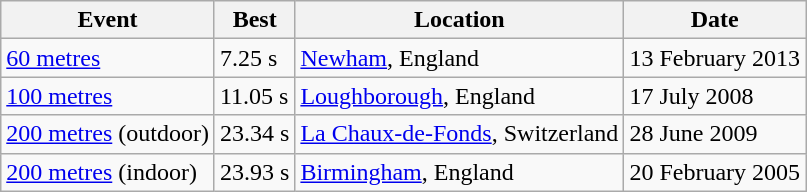<table class="wikitable">
<tr>
<th>Event</th>
<th>Best</th>
<th>Location</th>
<th>Date</th>
</tr>
<tr>
<td><a href='#'>60 metres</a></td>
<td>7.25 s</td>
<td><a href='#'>Newham</a>, England</td>
<td>13 February 2013</td>
</tr>
<tr>
<td><a href='#'>100 metres</a></td>
<td>11.05 s</td>
<td><a href='#'>Loughborough</a>, England</td>
<td>17 July 2008</td>
</tr>
<tr>
<td><a href='#'>200 metres</a> (outdoor)</td>
<td>23.34 s</td>
<td><a href='#'>La Chaux-de-Fonds</a>, Switzerland</td>
<td>28 June 2009</td>
</tr>
<tr>
<td><a href='#'>200 metres</a> (indoor)</td>
<td>23.93 s</td>
<td><a href='#'>Birmingham</a>, England</td>
<td>20 February 2005</td>
</tr>
</table>
